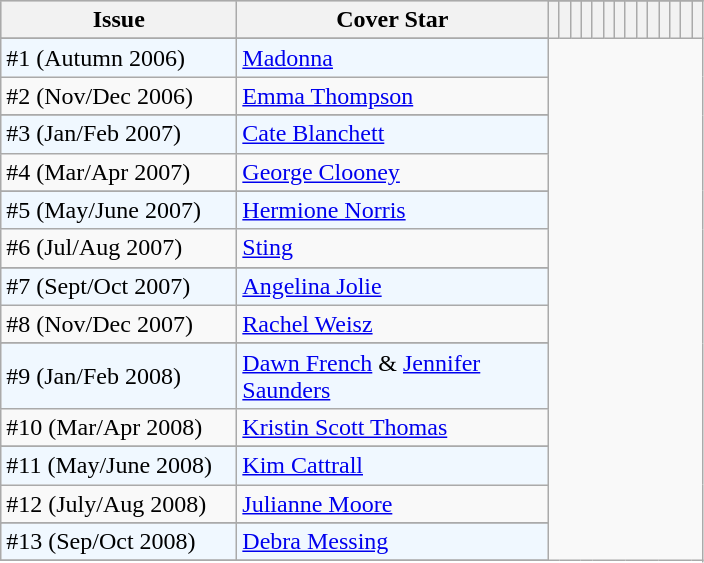<table class="wikitable"|width=100%>
<tr bgcolor="#CCCCCC">
<th width="150" rowspan="2">Issue</th>
<th width="200" rowspan="2">Cover Star</th>
</tr>
<tr>
<th></th>
<th></th>
<th></th>
<th></th>
<th></th>
<th></th>
<th></th>
<th></th>
<th></th>
<th></th>
<th></th>
<th></th>
<th></th>
<th></th>
</tr>
<tr>
</tr>
<tr bgcolor="#F0F8FF" align="center">
<td align="left">#1 (Autumn 2006)</td>
<td align="left"><a href='#'>Madonna</a></td>
</tr>
<tr>
<td align="left">#2 (Nov/Dec 2006)</td>
<td align="left"><a href='#'>Emma Thompson</a></td>
</tr>
<tr>
</tr>
<tr bgcolor="#F0F8FF" align="center">
<td align="left">#3 (Jan/Feb 2007)</td>
<td align="left"><a href='#'>Cate Blanchett</a></td>
</tr>
<tr>
<td align="left">#4 (Mar/Apr 2007)</td>
<td align="left"><a href='#'>George Clooney</a></td>
</tr>
<tr>
</tr>
<tr bgcolor="#F0F8FF" align="center">
<td align="left">#5 (May/June 2007)</td>
<td align="left"><a href='#'>Hermione Norris</a></td>
</tr>
<tr>
<td align="left">#6 (Jul/Aug 2007)</td>
<td align="left"><a href='#'>Sting</a></td>
</tr>
<tr>
</tr>
<tr bgcolor="#F0F8FF" align="center">
<td align="left">#7 (Sept/Oct 2007)</td>
<td align="left"><a href='#'>Angelina Jolie</a></td>
</tr>
<tr>
<td align="left">#8 (Nov/Dec 2007)</td>
<td align="left"><a href='#'>Rachel Weisz</a></td>
</tr>
<tr>
</tr>
<tr bgcolor="#F0F8FF" align="center">
<td align="left">#9 (Jan/Feb 2008)</td>
<td align="left"><a href='#'>Dawn French</a> & <a href='#'>Jennifer Saunders</a></td>
</tr>
<tr>
<td align="left">#10 (Mar/Apr 2008)</td>
<td align="left"><a href='#'>Kristin Scott Thomas</a></td>
</tr>
<tr>
</tr>
<tr bgcolor="#F0F8FF" align="center">
<td align="left">#11 (May/June 2008)</td>
<td align="left"><a href='#'>Kim Cattrall</a></td>
</tr>
<tr>
<td align="left">#12 (July/Aug 2008)</td>
<td align="left"><a href='#'>Julianne Moore</a></td>
</tr>
<tr>
</tr>
<tr bgcolor="#F0F8FF" align="center">
<td align="left">#13 (Sep/Oct 2008)</td>
<td align="left"><a href='#'>Debra Messing</a></td>
</tr>
<tr>
</tr>
</table>
